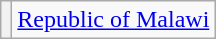<table class="wikitable sortable">
<tr>
<th></th>
<td><a href='#'>Republic of Malawi</a></td>
</tr>
</table>
